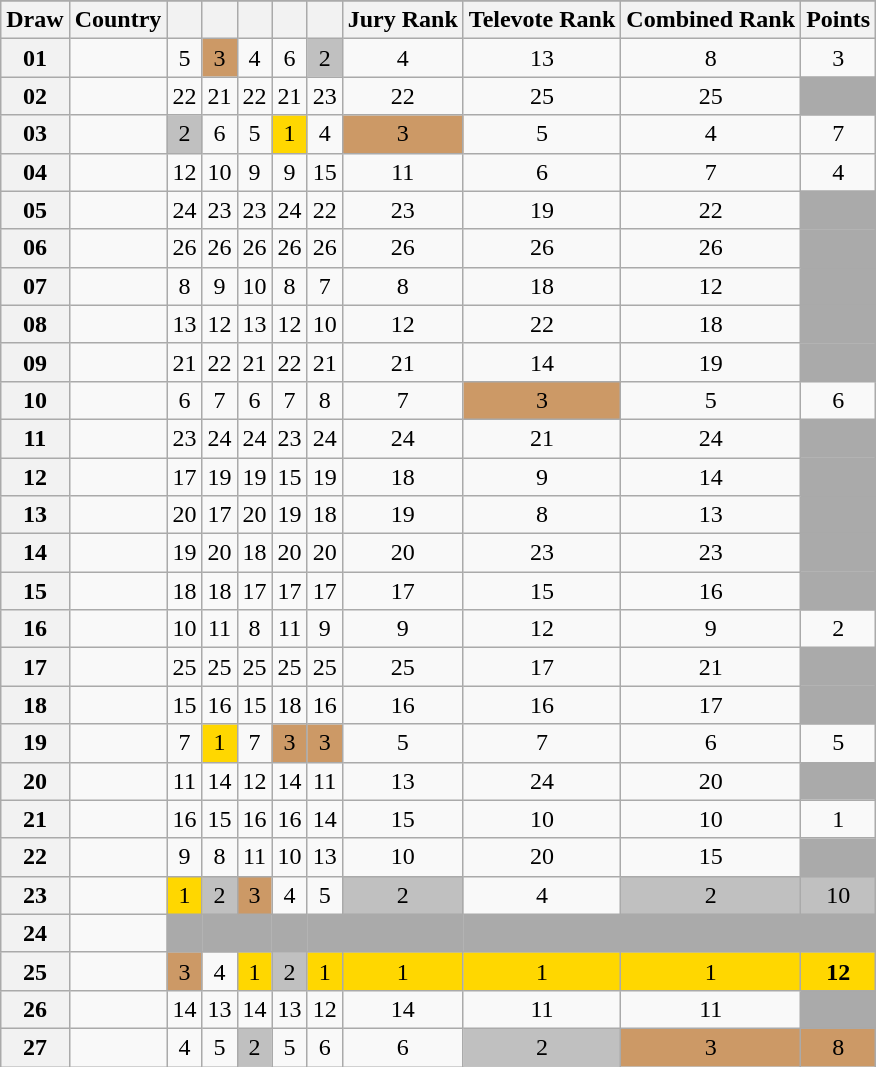<table class="sortable wikitable collapsible plainrowheaders" style="text-align:center;">
<tr>
</tr>
<tr>
<th scope="col">Draw</th>
<th scope="col">Country</th>
<th scope="col"><small></small></th>
<th scope="col"><small></small></th>
<th scope="col"><small></small></th>
<th scope="col"><small></small></th>
<th scope="col"><small></small></th>
<th scope="col">Jury Rank</th>
<th scope="col">Televote Rank</th>
<th scope="col">Combined Rank</th>
<th scope="col">Points</th>
</tr>
<tr>
<th scope="row" style="text-align:center;">01</th>
<td style="text-align:left;"></td>
<td>5</td>
<td style="background:#CC9966;">3</td>
<td>4</td>
<td>6</td>
<td style="background:silver;">2</td>
<td>4</td>
<td>13</td>
<td>8</td>
<td>3</td>
</tr>
<tr>
<th scope="row" style="text-align:center;">02</th>
<td style="text-align:left;"></td>
<td>22</td>
<td>21</td>
<td>22</td>
<td>21</td>
<td>23</td>
<td>22</td>
<td>25</td>
<td>25</td>
<td style="background:#AAAAAA;"></td>
</tr>
<tr>
<th scope="row" style="text-align:center;">03</th>
<td style="text-align:left;"></td>
<td style="background:silver;">2</td>
<td>6</td>
<td>5</td>
<td style="background:gold;">1</td>
<td>4</td>
<td style="background:#CC9966;">3</td>
<td>5</td>
<td>4</td>
<td>7</td>
</tr>
<tr>
<th scope="row" style="text-align:center;">04</th>
<td style="text-align:left;"></td>
<td>12</td>
<td>10</td>
<td>9</td>
<td>9</td>
<td>15</td>
<td>11</td>
<td>6</td>
<td>7</td>
<td>4</td>
</tr>
<tr>
<th scope="row" style="text-align:center;">05</th>
<td style="text-align:left;"></td>
<td>24</td>
<td>23</td>
<td>23</td>
<td>24</td>
<td>22</td>
<td>23</td>
<td>19</td>
<td>22</td>
<td style="background:#AAAAAA;"></td>
</tr>
<tr>
<th scope="row" style="text-align:center;">06</th>
<td style="text-align:left;"></td>
<td>26</td>
<td>26</td>
<td>26</td>
<td>26</td>
<td>26</td>
<td>26</td>
<td>26</td>
<td>26</td>
<td style="background:#AAAAAA;"></td>
</tr>
<tr>
<th scope="row" style="text-align:center;">07</th>
<td style="text-align:left;"></td>
<td>8</td>
<td>9</td>
<td>10</td>
<td>8</td>
<td>7</td>
<td>8</td>
<td>18</td>
<td>12</td>
<td style="background:#AAAAAA;"></td>
</tr>
<tr>
<th scope="row" style="text-align:center;">08</th>
<td style="text-align:left;"></td>
<td>13</td>
<td>12</td>
<td>13</td>
<td>12</td>
<td>10</td>
<td>12</td>
<td>22</td>
<td>18</td>
<td style="background:#AAAAAA;"></td>
</tr>
<tr>
<th scope="row" style="text-align:center;">09</th>
<td style="text-align:left;"></td>
<td>21</td>
<td>22</td>
<td>21</td>
<td>22</td>
<td>21</td>
<td>21</td>
<td>14</td>
<td>19</td>
<td style="background:#AAAAAA;"></td>
</tr>
<tr>
<th scope="row" style="text-align:center;">10</th>
<td style="text-align:left;"></td>
<td>6</td>
<td>7</td>
<td>6</td>
<td>7</td>
<td>8</td>
<td>7</td>
<td style="background:#CC9966;">3</td>
<td>5</td>
<td>6</td>
</tr>
<tr>
<th scope="row" style="text-align:center;">11</th>
<td style="text-align:left;"></td>
<td>23</td>
<td>24</td>
<td>24</td>
<td>23</td>
<td>24</td>
<td>24</td>
<td>21</td>
<td>24</td>
<td style="background:#AAAAAA;"></td>
</tr>
<tr>
<th scope="row" style="text-align:center;">12</th>
<td style="text-align:left;"></td>
<td>17</td>
<td>19</td>
<td>19</td>
<td>15</td>
<td>19</td>
<td>18</td>
<td>9</td>
<td>14</td>
<td style="background:#AAAAAA;"></td>
</tr>
<tr>
<th scope="row" style="text-align:center;">13</th>
<td style="text-align:left;"></td>
<td>20</td>
<td>17</td>
<td>20</td>
<td>19</td>
<td>18</td>
<td>19</td>
<td>8</td>
<td>13</td>
<td style="background:#AAAAAA;"></td>
</tr>
<tr>
<th scope="row" style="text-align:center;">14</th>
<td style="text-align:left;"></td>
<td>19</td>
<td>20</td>
<td>18</td>
<td>20</td>
<td>20</td>
<td>20</td>
<td>23</td>
<td>23</td>
<td style="background:#AAAAAA;"></td>
</tr>
<tr>
<th scope="row" style="text-align:center;">15</th>
<td style="text-align:left;"></td>
<td>18</td>
<td>18</td>
<td>17</td>
<td>17</td>
<td>17</td>
<td>17</td>
<td>15</td>
<td>16</td>
<td style="background:#AAAAAA;"></td>
</tr>
<tr>
<th scope="row" style="text-align:center;">16</th>
<td style="text-align:left;"></td>
<td>10</td>
<td>11</td>
<td>8</td>
<td>11</td>
<td>9</td>
<td>9</td>
<td>12</td>
<td>9</td>
<td>2</td>
</tr>
<tr>
<th scope="row" style="text-align:center;">17</th>
<td style="text-align:left;"></td>
<td>25</td>
<td>25</td>
<td>25</td>
<td>25</td>
<td>25</td>
<td>25</td>
<td>17</td>
<td>21</td>
<td style="background:#AAAAAA;"></td>
</tr>
<tr>
<th scope="row" style="text-align:center;">18</th>
<td style="text-align:left;"></td>
<td>15</td>
<td>16</td>
<td>15</td>
<td>18</td>
<td>16</td>
<td>16</td>
<td>16</td>
<td>17</td>
<td style="background:#AAAAAA;"></td>
</tr>
<tr>
<th scope="row" style="text-align:center;">19</th>
<td style="text-align:left;"></td>
<td>7</td>
<td style="background:gold;">1</td>
<td>7</td>
<td style="background:#CC9966;">3</td>
<td style="background:#CC9966;">3</td>
<td>5</td>
<td>7</td>
<td>6</td>
<td>5</td>
</tr>
<tr>
<th scope="row" style="text-align:center;">20</th>
<td style="text-align:left;"></td>
<td>11</td>
<td>14</td>
<td>12</td>
<td>14</td>
<td>11</td>
<td>13</td>
<td>24</td>
<td>20</td>
<td style="background:#AAAAAA;"></td>
</tr>
<tr>
<th scope="row" style="text-align:center;">21</th>
<td style="text-align:left;"></td>
<td>16</td>
<td>15</td>
<td>16</td>
<td>16</td>
<td>14</td>
<td>15</td>
<td>10</td>
<td>10</td>
<td>1</td>
</tr>
<tr>
<th scope="row" style="text-align:center;">22</th>
<td style="text-align:left;"></td>
<td>9</td>
<td>8</td>
<td>11</td>
<td>10</td>
<td>13</td>
<td>10</td>
<td>20</td>
<td>15</td>
<td style="background:#AAAAAA;"></td>
</tr>
<tr>
<th scope="row" style="text-align:center;">23</th>
<td style="text-align:left;"></td>
<td style="background:gold;">1</td>
<td style="background:silver;">2</td>
<td style="background:#CC9966;">3</td>
<td>4</td>
<td>5</td>
<td style="background:silver;">2</td>
<td>4</td>
<td style="background:silver;">2</td>
<td style="background:silver;">10</td>
</tr>
<tr class="sortbottom">
<th scope="row" style="text-align:center;">24</th>
<td style="text-align:left;"></td>
<td style="background:#AAAAAA;"></td>
<td style="background:#AAAAAA;"></td>
<td style="background:#AAAAAA;"></td>
<td style="background:#AAAAAA;"></td>
<td style="background:#AAAAAA;"></td>
<td style="background:#AAAAAA;"></td>
<td style="background:#AAAAAA;"></td>
<td style="background:#AAAAAA;"></td>
<td style="background:#AAAAAA;"></td>
</tr>
<tr>
<th scope="row" style="text-align:center;">25</th>
<td style="text-align:left;"></td>
<td style="background:#CC9966;">3</td>
<td>4</td>
<td style="background:gold;">1</td>
<td style="background:silver;">2</td>
<td style="background:gold;">1</td>
<td style="background:gold;">1</td>
<td style="background:gold;">1</td>
<td style="background:gold;">1</td>
<td style="background:gold;"><strong>12</strong></td>
</tr>
<tr>
<th scope="row" style="text-align:center;">26</th>
<td style="text-align:left;"></td>
<td>14</td>
<td>13</td>
<td>14</td>
<td>13</td>
<td>12</td>
<td>14</td>
<td>11</td>
<td>11</td>
<td style="background:#AAAAAA;"></td>
</tr>
<tr>
<th scope="row" style="text-align:center;">27</th>
<td style="text-align:left;"></td>
<td>4</td>
<td>5</td>
<td style="background:silver;">2</td>
<td>5</td>
<td>6</td>
<td>6</td>
<td style="background:silver;">2</td>
<td style="background:#CC9966;">3</td>
<td style="background:#CC9966;">8</td>
</tr>
</table>
